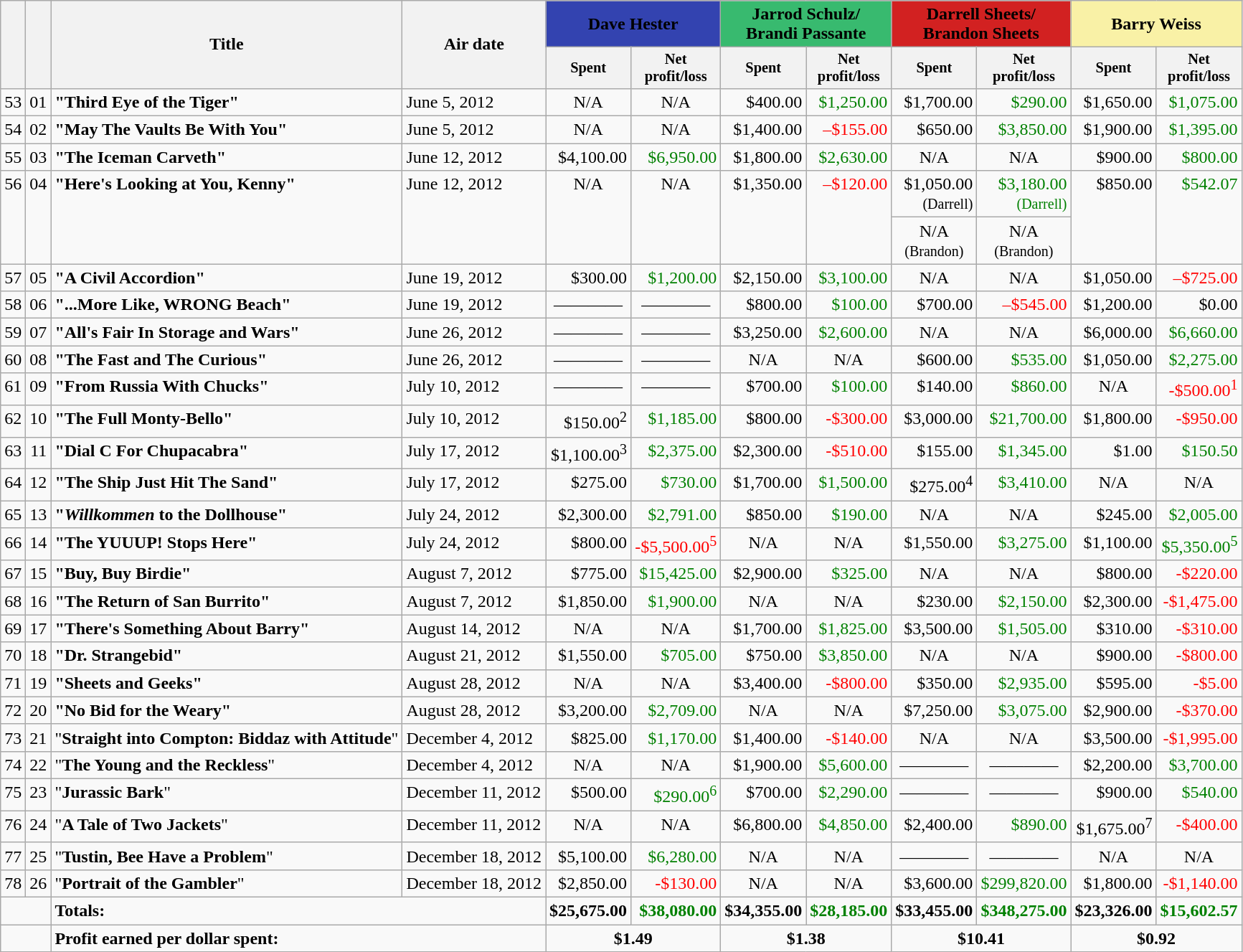<table class="wikitable" style="text-align: right;">
<tr>
<th rowspan = "2"></th>
<th rowspan = "2"></th>
<th rowspan = "2">Title</th>
<th rowspan = "2">Air date</th>
<th colspan = "2" style="background:#3343b0;">Dave Hester</th>
<th colspan = "2" style="background:#38ba6f;">Jarrod Schulz/<br>Brandi Passante</th>
<th colspan = "2" style="background:#d22121;">Darrell Sheets/<br>Brandon Sheets</th>
<th colspan = "2" style="background:#F9F1A6;">Barry Weiss</th>
</tr>
<tr>
<th style="width:66px; font-size:85%;">Spent</th>
<th style="width:72px; font-size:85%;">Net profit/loss</th>
<th style="width:66px; font-size:85%;">Spent</th>
<th style="width:66px; font-size:85%;">Net profit/loss</th>
<th style="width:66px; font-size:85%;">Spent</th>
<th style="width:66px; font-size:85%;">Net profit/loss</th>
<th style="width:66px; font-size:85%;">Spent</th>
<th style="width:66px; font-size:85%;">Net profit/loss</th>
</tr>
<tr valign="top">
<td>53</td>
<td>01</td>
<td align="left"><strong>"Third Eye of the Tiger"</strong></td>
<td align="left">June 5, 2012</td>
<td style="text-align:center;">N/A</td>
<td style="text-align:center;">N/A</td>
<td>$400.00</td>
<td style="color:green;">$1,250.00</td>
<td>$1,700.00</td>
<td style="color:green;">$290.00</td>
<td>$1,650.00</td>
<td style="color:green;">$1,075.00</td>
</tr>
<tr valign="top">
<td>54</td>
<td>02</td>
<td align="left"><strong>"May The Vaults Be With You"</strong></td>
<td align="left">June 5, 2012</td>
<td style="text-align:center;">N/A</td>
<td style="text-align:center;">N/A</td>
<td>$1,400.00</td>
<td style="color:red;">–$155.00</td>
<td>$650.00</td>
<td style="color:green;">$3,850.00</td>
<td>$1,900.00</td>
<td style="color:green;">$1,395.00</td>
</tr>
<tr valign="top">
<td>55</td>
<td>03</td>
<td align="left"><strong>"The Iceman Carveth"</strong></td>
<td align="left">June 12, 2012</td>
<td>$4,100.00</td>
<td style="color:green;">$6,950.00</td>
<td>$1,800.00</td>
<td style="color:green;">$2,630.00</td>
<td style="text-align:center;">N/A</td>
<td style="text-align:center;">N/A</td>
<td>$900.00</td>
<td style="color:green;">$800.00</td>
</tr>
<tr valign="top">
<td rowspan="2">56</td>
<td rowspan="2">04</td>
<td align="left" rowspan="2"><strong>"Here's Looking at You, Kenny"</strong></td>
<td align="left" rowspan="2">June 12, 2012</td>
<td style="text-align:center;" rowspan="2">N/A</td>
<td style="text-align:center;" rowspan="2">N/A</td>
<td rowspan="2">$1,350.00</td>
<td rowspan="2" style="color:red;">–$120.00</td>
<td>$1,050.00 <small>(Darrell)</small></td>
<td style="color:green;">$3,180.00 <small>(Darrell)</small></td>
<td rowspan="2">$850.00</td>
<td rowspan="2" style="color:green;">$542.07</td>
</tr>
<tr>
<td style="text-align:center;">N/A <small>(Brandon)</small></td>
<td style="text-align:center;">N/A <small>(Brandon)</small></td>
</tr>
<tr valign="top">
<td>57</td>
<td>05</td>
<td align="left"><strong>"A Civil Accordion"</strong></td>
<td align="left">June 19, 2012</td>
<td>$300.00</td>
<td style="color:green;">$1,200.00</td>
<td>$2,150.00</td>
<td style="color:green;">$3,100.00</td>
<td style="text-align:center;">N/A</td>
<td style="text-align:center;">N/A</td>
<td>$1,050.00</td>
<td style="color:red;">–$725.00</td>
</tr>
<tr valign="top">
<td>58</td>
<td>06</td>
<td align="left"><strong>"...More Like, WRONG Beach"</strong></td>
<td align="left">June 19, 2012</td>
<td style="text-align:center;">————</td>
<td style="text-align:center;">————</td>
<td>$800.00</td>
<td style="color:green;">$100.00</td>
<td>$700.00</td>
<td style="color:red;">–$545.00</td>
<td>$1,200.00</td>
<td>$0.00</td>
</tr>
<tr valign="top">
<td>59</td>
<td>07</td>
<td align="left"><strong>"All's Fair In Storage and Wars"</strong></td>
<td align="left">June 26, 2012</td>
<td style="text-align:center;">————</td>
<td style="text-align:center;">————</td>
<td>$3,250.00</td>
<td style="color:green;">$2,600.00</td>
<td style="text-align:center;">N/A</td>
<td style="text-align:center;">N/A</td>
<td>$6,000.00</td>
<td style="color:green;">$6,660.00</td>
</tr>
<tr valign="top">
<td>60</td>
<td>08</td>
<td align="left"><strong>"The Fast and The Curious"</strong></td>
<td align="left">June 26, 2012</td>
<td style="text-align:center;">————</td>
<td style="text-align:center;">————</td>
<td style="text-align:center;">N/A</td>
<td style="text-align:center;">N/A</td>
<td>$600.00</td>
<td style="color:green;">$535.00</td>
<td>$1,050.00</td>
<td style="color:green;">$2,275.00</td>
</tr>
<tr valign="top">
<td>61</td>
<td>09</td>
<td align="left"><strong>"From Russia With Chucks"</strong></td>
<td align="left">July 10, 2012</td>
<td style="text-align:center;">————</td>
<td style="text-align:center;">————</td>
<td>$700.00</td>
<td style="color:green;">$100.00</td>
<td>$140.00</td>
<td style="color:green;">$860.00</td>
<td style="text-align:center;">N/A</td>
<td style="color:red;">-$500.00<sup>1</sup></td>
</tr>
<tr valign="top">
<td>62</td>
<td>10</td>
<td align="left"><strong>"The Full Monty-Bello"</strong></td>
<td align="left">July 10, 2012</td>
<td>$150.00<sup>2</sup></td>
<td style="color:green;">$1,185.00</td>
<td>$800.00</td>
<td style="color:red;">-$300.00</td>
<td>$3,000.00</td>
<td style="color:green">$21,700.00</td>
<td>$1,800.00</td>
<td style="color:red;">-$950.00</td>
</tr>
<tr valign="top">
<td>63</td>
<td>11</td>
<td align="left"><strong>"Dial C For Chupacabra"</strong></td>
<td align="left">July 17, 2012</td>
<td>$1,100.00<sup>3</sup></td>
<td style="color:green;">$2,375.00</td>
<td>$2,300.00</td>
<td style="color:red;">-$510.00</td>
<td>$155.00</td>
<td style="color:green;">$1,345.00</td>
<td>$1.00</td>
<td style="color:green;">$150.50</td>
</tr>
<tr valign="top">
<td>64</td>
<td>12</td>
<td align="left"><strong>"The Ship Just Hit The Sand"</strong></td>
<td align="left">July 17, 2012</td>
<td>$275.00</td>
<td style="color:green;">$730.00</td>
<td>$1,700.00</td>
<td style="color:green;">$1,500.00</td>
<td>$275.00<sup>4</sup></td>
<td style="color:green;">$3,410.00</td>
<td style="text-align:center;">N/A</td>
<td style="text-align:center;">N/A</td>
</tr>
<tr valign="top">
<td>65</td>
<td>13</td>
<td align="left"><strong>"<em>Willkommen</em> to the Dollhouse"</strong></td>
<td align="left">July 24, 2012</td>
<td>$2,300.00</td>
<td style="color:green;">$2,791.00</td>
<td>$850.00</td>
<td style="color:green;">$190.00</td>
<td style="text-align:center;">N/A</td>
<td style="text-align:center;">N/A</td>
<td>$245.00</td>
<td style="color:green;">$2,005.00</td>
</tr>
<tr valign="top">
<td>66</td>
<td>14</td>
<td align="left"><strong>"The YUUUP! Stops Here"</strong></td>
<td align="left">July 24, 2012</td>
<td>$800.00</td>
<td style="color:red;">-$5,500.00<sup>5</sup></td>
<td style="text-align:center;">N/A</td>
<td style="text-align:center;">N/A</td>
<td>$1,550.00</td>
<td style="color:green;">$3,275.00</td>
<td>$1,100.00</td>
<td style="color:green;">$5,350.00<sup>5</sup></td>
</tr>
<tr valign="top">
<td>67</td>
<td>15</td>
<td align="left"><strong>"Buy, Buy Birdie"</strong></td>
<td align="left">August 7, 2012</td>
<td>$775.00</td>
<td style="color:green;">$15,425.00</td>
<td>$2,900.00</td>
<td style="color:green;">$325.00</td>
<td style="text-align:center;">N/A</td>
<td style="text-align:center;">N/A</td>
<td>$800.00</td>
<td style="color:red;">-$220.00</td>
</tr>
<tr valign="top">
<td>68</td>
<td>16</td>
<td align="left"><strong>"The Return of San Burrito"</strong></td>
<td align="left">August 7, 2012</td>
<td>$1,850.00</td>
<td style="color:green;">$1,900.00</td>
<td style="text-align:center;">N/A</td>
<td style="text-align:center;">N/A</td>
<td>$230.00</td>
<td style="color:green;">$2,150.00</td>
<td>$2,300.00</td>
<td style="color:red;">-$1,475.00</td>
</tr>
<tr valign="top">
<td>69</td>
<td>17</td>
<td align="left"><strong>"There's Something About Barry"</strong></td>
<td align="left">August 14, 2012</td>
<td style="text-align:center;">N/A</td>
<td style="text-align:center;">N/A</td>
<td>$1,700.00</td>
<td style="color:green;">$1,825.00</td>
<td>$3,500.00</td>
<td style="color:green;">$1,505.00</td>
<td>$310.00</td>
<td style="color:red;">-$310.00</td>
</tr>
<tr valign="top">
<td>70</td>
<td>18</td>
<td align="left"><strong>"Dr. Strangebid"</strong></td>
<td align="left">August 21, 2012</td>
<td>$1,550.00</td>
<td style="color:green;">$705.00</td>
<td>$750.00</td>
<td style="color:green;">$3,850.00</td>
<td style="text-align:center;">N/A</td>
<td style="text-align:center;">N/A</td>
<td>$900.00</td>
<td style="color:red;">-$800.00</td>
</tr>
<tr valign="top">
<td>71</td>
<td>19</td>
<td align="left"><strong>"Sheets and Geeks"</strong></td>
<td align="left">August 28, 2012</td>
<td style="text-align:center;">N/A</td>
<td style="text-align:center;">N/A</td>
<td>$3,400.00</td>
<td style="color:red;">-$800.00</td>
<td>$350.00</td>
<td style="color:green;">$2,935.00</td>
<td>$595.00</td>
<td style="color:red;">-$5.00</td>
</tr>
<tr valign="top">
<td>72</td>
<td>20</td>
<td align="left"><strong>"No Bid for the Weary"</strong></td>
<td align="left">August 28, 2012</td>
<td>$3,200.00</td>
<td style="color:green;">$2,709.00</td>
<td style="text-align:center;">N/A</td>
<td style="text-align:center;">N/A</td>
<td>$7,250.00</td>
<td style="color:green;">$3,075.00</td>
<td>$2,900.00</td>
<td style="color:red;">-$370.00</td>
</tr>
<tr valign="top">
<td>73</td>
<td>21</td>
<td align="left">"<strong>Straight into Compton: Biddaz with Attitude</strong>"</td>
<td align="left">December 4, 2012</td>
<td>$825.00</td>
<td style="color:green;">$1,170.00</td>
<td>$1,400.00</td>
<td style="color:red;">-$140.00</td>
<td style="text-align:center;">N/A</td>
<td style="text-align:center;">N/A</td>
<td>$3,500.00</td>
<td style="color:red;">-$1,995.00</td>
</tr>
<tr valign="top">
<td>74</td>
<td>22</td>
<td align="left">"<strong>The Young and the Reckless</strong>"</td>
<td align="left">December 4, 2012</td>
<td style="text-align:center;">N/A</td>
<td style="text-align:center;">N/A</td>
<td>$1,900.00</td>
<td style="color:green;">$5,600.00</td>
<td style="text-align:center;">————</td>
<td style="text-align:center;">————</td>
<td>$2,200.00</td>
<td style="color:green;">$3,700.00</td>
</tr>
<tr valign="top">
<td>75</td>
<td>23</td>
<td align="left">"<strong>Jurassic Bark</strong>"</td>
<td align="left">December 11, 2012</td>
<td>$500.00</td>
<td style="color:green;">$290.00<sup>6</sup></td>
<td>$700.00</td>
<td style="color:green;">$2,290.00</td>
<td style="text-align:center;">————</td>
<td style="text-align:center;">————</td>
<td>$900.00</td>
<td style="color:green;">$540.00</td>
</tr>
<tr valign="top">
<td>76</td>
<td>24</td>
<td align="left">"<strong>A Tale of Two Jackets</strong>"</td>
<td align="left">December 11, 2012</td>
<td style="text-align:center;">N/A</td>
<td style="text-align:center;">N/A</td>
<td>$6,800.00</td>
<td style="color:green;">$4,850.00</td>
<td>$2,400.00</td>
<td style="color:green;">$890.00</td>
<td>$1,675.00<sup>7</sup></td>
<td style="color:red;">-$400.00</td>
</tr>
<tr valign="top">
<td>77</td>
<td>25</td>
<td align="left">"<strong>Tustin, Bee Have a Problem</strong>"</td>
<td align="left">December 18, 2012</td>
<td>$5,100.00</td>
<td style="color:green;">$6,280.00</td>
<td style="text-align:center;">N/A</td>
<td style="text-align:center;">N/A</td>
<td style="text-align:center;">————</td>
<td style="text-align:center;">————</td>
<td style="text-align:center;">N/A</td>
<td style="text-align:center;">N/A</td>
</tr>
<tr valign="top">
<td>78</td>
<td>26</td>
<td align="left">"<strong>Portrait of the Gambler</strong>"</td>
<td align="left">December 18, 2012</td>
<td>$2,850.00</td>
<td style="color:red;">-$130.00</td>
<td style="text-align:center;">N/A</td>
<td style="text-align:center;">N/A</td>
<td>$3,600.00</td>
<td style="color:green;">$299,820.00</td>
<td>$1,800.00</td>
<td style="color:red;">-$1,140.00</td>
</tr>
<tr valign="top">
<td colspan="2"></td>
<td colspan="2" style="text-align:left;"><strong>Totals:</strong></td>
<td><strong>$25,675.00</strong></td>
<td style="color:green;"><strong>$38,080.00</strong></td>
<td><strong>$34,355.00</strong></td>
<td style="color:green;"><strong>$28,185.00</strong></td>
<td><strong>$33,455.00</strong></td>
<td style="color:green;"><strong>$348,275.00</strong></td>
<td><strong>$23,326.00</strong></td>
<td style="color:green;"><strong>$15,602.57</strong></td>
</tr>
<tr valign="top">
<td colspan="2"></td>
<td colspan="2" style="text-align:left;"><strong>Profit earned per dollar spent:</strong></td>
<td colspan="2" style="text-align:center;"><strong>$1.49</strong></td>
<td colspan="2" style="text-align:center;"><strong>$1.38</strong></td>
<td colspan="2" style="text-align:center;"><strong>$10.41</strong></td>
<td colspan="2" style="text-align:center;"><strong>$0.92</strong></td>
</tr>
</table>
